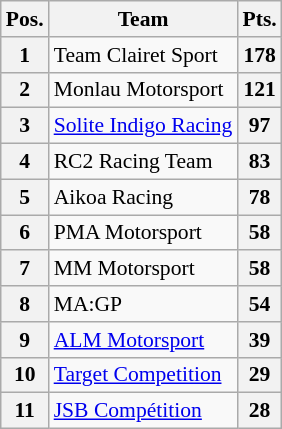<table class="wikitable" style="font-size:90%; text-align:center">
<tr>
<th>Pos.</th>
<th>Team</th>
<th>Pts.</th>
</tr>
<tr>
<th>1</th>
<td align="left"> Team Clairet Sport</td>
<th>178</th>
</tr>
<tr>
<th>2</th>
<td align="left"> Monlau Motorsport</td>
<th>121</th>
</tr>
<tr>
<th>3</th>
<td align="left"> <a href='#'>Solite Indigo Racing</a></td>
<th>97</th>
</tr>
<tr>
<th>4</th>
<td align="left">  RC2 Racing Team</td>
<th>83</th>
</tr>
<tr>
<th>5</th>
<td align="left"> Aikoa Racing</td>
<th>78</th>
</tr>
<tr>
<th>6</th>
<td align="left"> PMA Motorsport</td>
<th>58</th>
</tr>
<tr>
<th>7</th>
<td align="left"> MM Motorsport</td>
<th>58</th>
</tr>
<tr>
<th>8</th>
<td align="left"> MA:GP</td>
<th>54</th>
</tr>
<tr>
<th>9</th>
<td align="left"> <a href='#'>ALM Motorsport</a></td>
<th>39</th>
</tr>
<tr>
<th>10</th>
<td align="left"> <a href='#'>Target Competition</a></td>
<th>29</th>
</tr>
<tr>
<th>11</th>
<td align="left"> <a href='#'>JSB Compétition</a></td>
<th>28</th>
</tr>
</table>
